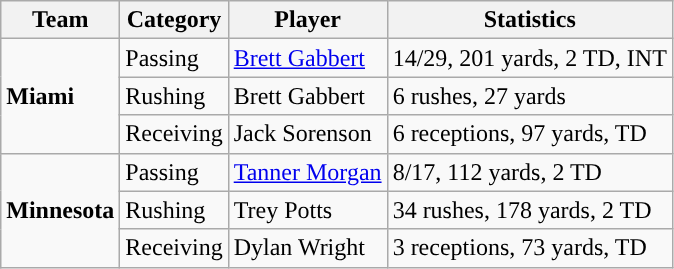<table class="wikitable" style="float: left;">
<tr>
<th>Team</th>
<th>Category</th>
<th>Player</th>
<th>Statistics</th>
</tr>
<tr>
<td rowspan=3><strong>Miami</strong></td>
<td>Passing</td>
<td><a href='#'>Brett Gabbert</a></td>
<td>14/29, 201 yards, 2 TD, INT</td>
</tr>
<tr>
<td>Rushing</td>
<td>Brett Gabbert</td>
<td>6 rushes, 27 yards</td>
</tr>
<tr>
<td>Receiving</td>
<td>Jack Sorenson</td>
<td>6 receptions, 97 yards, TD</td>
</tr>
<tr>
<td rowspan=3><strong>Minnesota</strong></td>
<td>Passing</td>
<td><a href='#'>Tanner Morgan</a></td>
<td>8/17, 112 yards, 2 TD</td>
</tr>
<tr>
<td>Rushing</td>
<td>Trey Potts</td>
<td>34 rushes, 178 yards, 2 TD</td>
</tr>
<tr>
<td>Receiving</td>
<td>Dylan Wright</td>
<td>3 receptions, 73 yards, TD</td>
</tr>
</table>
